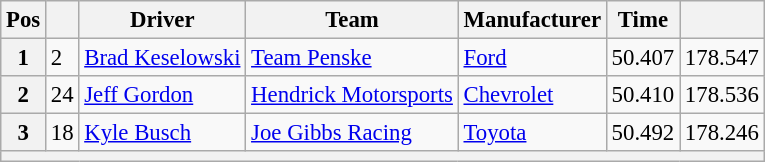<table class="wikitable" style="font-size:95%">
<tr>
<th>Pos</th>
<th></th>
<th>Driver</th>
<th>Team</th>
<th>Manufacturer</th>
<th>Time</th>
<th></th>
</tr>
<tr>
<th>1</th>
<td>2</td>
<td><a href='#'>Brad Keselowski</a></td>
<td><a href='#'>Team Penske</a></td>
<td><a href='#'>Ford</a></td>
<td>50.407</td>
<td>178.547</td>
</tr>
<tr>
<th>2</th>
<td>24</td>
<td><a href='#'>Jeff Gordon</a></td>
<td><a href='#'>Hendrick Motorsports</a></td>
<td><a href='#'>Chevrolet</a></td>
<td>50.410</td>
<td>178.536</td>
</tr>
<tr>
<th>3</th>
<td>18</td>
<td><a href='#'>Kyle Busch</a></td>
<td><a href='#'>Joe Gibbs Racing</a></td>
<td><a href='#'>Toyota</a></td>
<td>50.492</td>
<td>178.246</td>
</tr>
<tr>
<th colspan="7"></th>
</tr>
</table>
